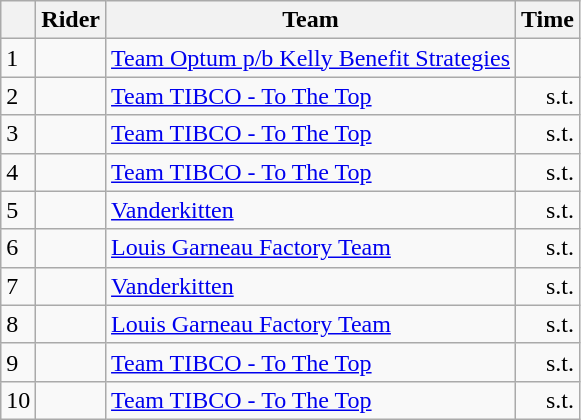<table class="wikitable">
<tr>
<th></th>
<th>Rider</th>
<th>Team</th>
<th>Time</th>
</tr>
<tr>
<td>1</td>
<td></td>
<td><a href='#'>Team Optum p/b Kelly Benefit Strategies</a></td>
<td align="right"></td>
</tr>
<tr>
<td>2</td>
<td></td>
<td><a href='#'>Team TIBCO - To The Top</a></td>
<td align="right">s.t.</td>
</tr>
<tr>
<td>3</td>
<td></td>
<td><a href='#'>Team TIBCO - To The Top</a></td>
<td align="right">s.t.</td>
</tr>
<tr>
<td>4</td>
<td></td>
<td><a href='#'>Team TIBCO - To The Top</a></td>
<td align="right">s.t.</td>
</tr>
<tr>
<td>5</td>
<td></td>
<td><a href='#'>Vanderkitten</a></td>
<td align="right">s.t.</td>
</tr>
<tr>
<td>6</td>
<td></td>
<td><a href='#'>Louis Garneau Factory Team</a></td>
<td align="right">s.t.</td>
</tr>
<tr>
<td>7</td>
<td></td>
<td><a href='#'>Vanderkitten</a></td>
<td align="right">s.t.</td>
</tr>
<tr>
<td>8</td>
<td></td>
<td><a href='#'>Louis Garneau Factory Team</a></td>
<td align="right">s.t.</td>
</tr>
<tr>
<td>9</td>
<td></td>
<td><a href='#'>Team TIBCO - To The Top</a></td>
<td align="right">s.t.</td>
</tr>
<tr>
<td>10</td>
<td></td>
<td><a href='#'>Team TIBCO - To The Top</a></td>
<td align="right">s.t.</td>
</tr>
</table>
